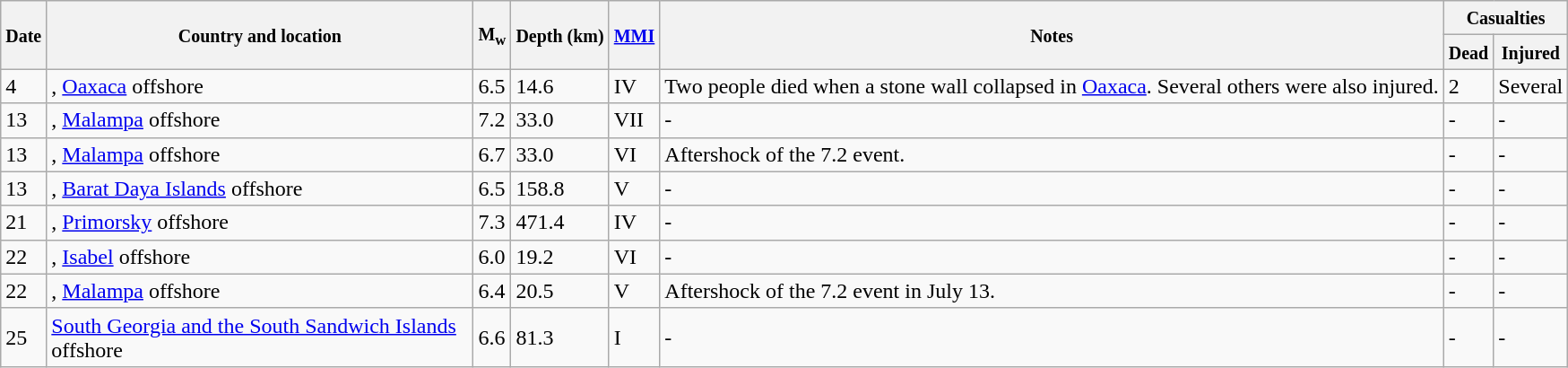<table class="wikitable sortable" style="border:1px black; margin-left:1em;">
<tr>
<th rowspan="2"><small>Date</small></th>
<th rowspan="2" style="width: 310px"><small>Country and location</small></th>
<th rowspan="2"><small>M<sub>w</sub></small></th>
<th rowspan="2"><small>Depth (km)</small></th>
<th rowspan="2"><small><a href='#'>MMI</a></small></th>
<th rowspan="2" class="unsortable"><small>Notes</small></th>
<th colspan="2"><small>Casualties</small></th>
</tr>
<tr>
<th><small>Dead</small></th>
<th><small>Injured</small></th>
</tr>
<tr>
<td>4</td>
<td>, <a href='#'>Oaxaca</a> offshore</td>
<td>6.5</td>
<td>14.6</td>
<td>IV</td>
<td>Two people died when a stone wall collapsed in <a href='#'>Oaxaca</a>. Several others were also injured.</td>
<td>2</td>
<td>Several</td>
</tr>
<tr>
<td>13</td>
<td>, <a href='#'>Malampa</a> offshore</td>
<td>7.2</td>
<td>33.0</td>
<td>VII</td>
<td>-</td>
<td>-</td>
<td>-</td>
</tr>
<tr>
<td>13</td>
<td>, <a href='#'>Malampa</a> offshore</td>
<td>6.7</td>
<td>33.0</td>
<td>VI</td>
<td>Aftershock of the 7.2 event.</td>
<td>-</td>
<td>-</td>
</tr>
<tr>
<td>13</td>
<td>, <a href='#'>Barat Daya Islands</a> offshore</td>
<td>6.5</td>
<td>158.8</td>
<td>V</td>
<td>-</td>
<td>-</td>
<td>-</td>
</tr>
<tr>
<td>21</td>
<td>, <a href='#'>Primorsky</a> offshore</td>
<td>7.3</td>
<td>471.4</td>
<td>IV</td>
<td>-</td>
<td>-</td>
<td>-</td>
</tr>
<tr>
<td>22</td>
<td>, <a href='#'>Isabel</a> offshore</td>
<td>6.0</td>
<td>19.2</td>
<td>VI</td>
<td>-</td>
<td>-</td>
<td>-</td>
</tr>
<tr>
<td>22</td>
<td>, <a href='#'>Malampa</a> offshore</td>
<td>6.4</td>
<td>20.5</td>
<td>V</td>
<td>Aftershock of the 7.2 event in July 13.</td>
<td>-</td>
<td>-</td>
</tr>
<tr>
<td>25</td>
<td> <a href='#'>South Georgia and the South Sandwich Islands</a> offshore</td>
<td>6.6</td>
<td>81.3</td>
<td>I</td>
<td>-</td>
<td>-</td>
<td>-</td>
</tr>
</table>
